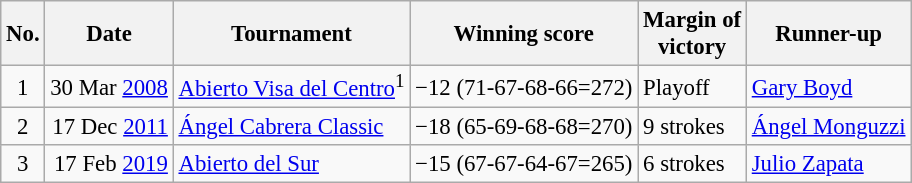<table class="wikitable" style="font-size:95%;">
<tr>
<th>No.</th>
<th>Date</th>
<th>Tournament</th>
<th>Winning score</th>
<th>Margin of<br>victory</th>
<th>Runner-up</th>
</tr>
<tr>
<td align=center>1</td>
<td align=right>30 Mar <a href='#'>2008</a></td>
<td><a href='#'>Abierto Visa del Centro</a><sup>1</sup></td>
<td>−12 (71-67-68-66=272)</td>
<td>Playoff</td>
<td> <a href='#'>Gary Boyd</a></td>
</tr>
<tr>
<td align=center>2</td>
<td align=right>17 Dec <a href='#'>2011</a></td>
<td><a href='#'>Ángel Cabrera Classic</a></td>
<td>−18 (65-69-68-68=270)</td>
<td>9 strokes</td>
<td> <a href='#'>Ángel Monguzzi</a></td>
</tr>
<tr>
<td align=center>3</td>
<td align=right>17 Feb <a href='#'>2019</a></td>
<td><a href='#'>Abierto del Sur</a></td>
<td>−15 (67-67-64-67=265)</td>
<td>6 strokes</td>
<td> <a href='#'>Julio Zapata</a></td>
</tr>
</table>
